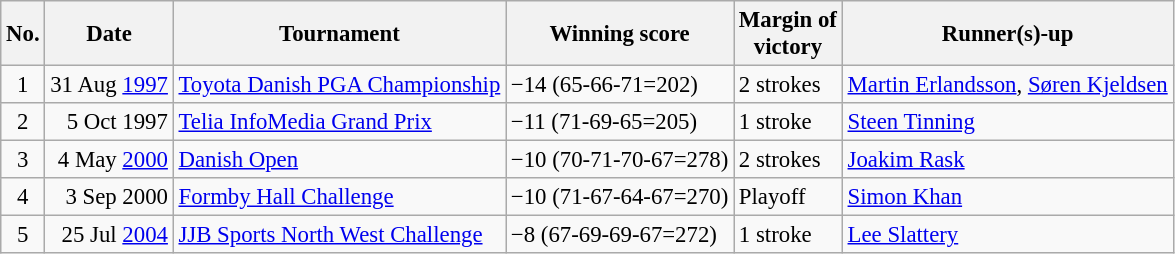<table class="wikitable" style="font-size:95%;">
<tr>
<th>No.</th>
<th>Date</th>
<th>Tournament</th>
<th>Winning score</th>
<th>Margin of<br>victory</th>
<th>Runner(s)-up</th>
</tr>
<tr>
<td align=center>1</td>
<td align=right>31 Aug <a href='#'>1997</a></td>
<td><a href='#'>Toyota Danish PGA Championship</a></td>
<td>−14 (65-66-71=202)</td>
<td>2 strokes</td>
<td> <a href='#'>Martin Erlandsson</a>,  <a href='#'>Søren Kjeldsen</a></td>
</tr>
<tr>
<td align=center>2</td>
<td align=right>5 Oct 1997</td>
<td><a href='#'>Telia InfoMedia Grand Prix</a></td>
<td>−11 (71-69-65=205)</td>
<td>1 stroke</td>
<td> <a href='#'>Steen Tinning</a></td>
</tr>
<tr>
<td align=center>3</td>
<td align=right>4 May <a href='#'>2000</a></td>
<td><a href='#'>Danish Open</a></td>
<td>−10 (70-71-70-67=278)</td>
<td>2 strokes</td>
<td> <a href='#'>Joakim Rask</a></td>
</tr>
<tr>
<td align=center>4</td>
<td align=right>3 Sep 2000</td>
<td><a href='#'>Formby Hall Challenge</a></td>
<td>−10 (71-67-64-67=270)</td>
<td>Playoff</td>
<td> <a href='#'>Simon Khan</a></td>
</tr>
<tr>
<td align=center>5</td>
<td align=right>25 Jul <a href='#'>2004</a></td>
<td><a href='#'>JJB Sports North West Challenge</a></td>
<td>−8 (67-69-69-67=272)</td>
<td>1 stroke</td>
<td> <a href='#'>Lee Slattery</a></td>
</tr>
</table>
